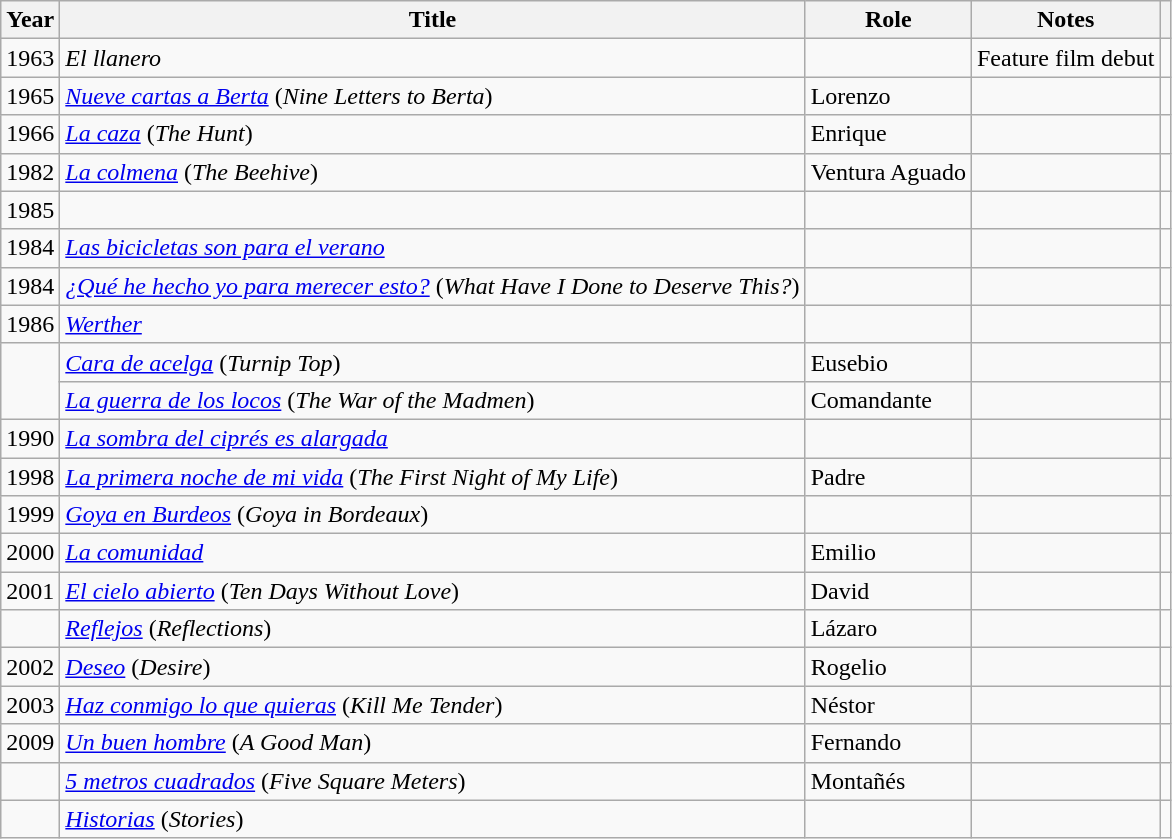<table class="wikitable sortable">
<tr>
<th>Year</th>
<th>Title</th>
<th>Role</th>
<th class="unsortable">Notes</th>
<th></th>
</tr>
<tr>
<td align = "center">1963</td>
<td><em>El llanero</em></td>
<td></td>
<td>Feature film debut</td>
<td align = "center"></td>
</tr>
<tr>
<td align = "center">1965</td>
<td><em><a href='#'>Nueve cartas a Berta</a></em> (<em>Nine Letters to Berta</em>)</td>
<td>Lorenzo</td>
<td></td>
<td align = "center"></td>
</tr>
<tr>
<td align = "center">1966</td>
<td><em><a href='#'>La caza</a></em> (<em>The Hunt</em>)</td>
<td>Enrique</td>
<td></td>
<td align = "center"></td>
</tr>
<tr>
<td align = "center">1982</td>
<td><em><a href='#'>La colmena</a></em> (<em>The Beehive</em>)</td>
<td>Ventura Aguado</td>
<td></td>
<td align = "center"></td>
</tr>
<tr>
<td align = "center">1985</td>
<td><em></em></td>
<td></td>
<td></td>
<td align = "center"></td>
</tr>
<tr>
<td align = "center">1984</td>
<td><em><a href='#'>Las bicicletas son para el verano</a></em></td>
<td></td>
<td></td>
<td align = "center"></td>
</tr>
<tr>
<td align = "center">1984</td>
<td><em><a href='#'>¿Qué he hecho yo para merecer esto?</a></em> (<em>What Have I Done to Deserve This?</em>)</td>
<td></td>
<td></td>
<td align = "center"></td>
</tr>
<tr>
<td align = "center">1986</td>
<td><em><a href='#'>Werther</a></em></td>
<td></td>
<td></td>
<td align = "center"></td>
</tr>
<tr>
<td rowspan = "2"></td>
<td><em><a href='#'>Cara de acelga</a></em> (<em>Turnip Top</em>)</td>
<td>Eusebio</td>
<td></td>
<td align = "center"></td>
</tr>
<tr>
<td><em><a href='#'>La guerra de los locos</a></em> (<em>The War of the Madmen</em>)</td>
<td>Comandante</td>
<td></td>
<td></td>
</tr>
<tr>
<td align = "center">1990</td>
<td><em><a href='#'>La sombra del ciprés es alargada</a></em></td>
<td></td>
<td></td>
<td align = "center"></td>
</tr>
<tr>
<td align = "center">1998</td>
<td><em><a href='#'>La primera noche de mi vida</a></em> (<em>The First Night of My Life</em>)</td>
<td>Padre</td>
<td></td>
<td align = "center"></td>
</tr>
<tr>
<td align = "center">1999</td>
<td><em><a href='#'>Goya en Burdeos</a></em> (<em>Goya in Bordeaux</em>)</td>
<td></td>
<td></td>
<td align = "center"></td>
</tr>
<tr>
<td align = "center">2000</td>
<td><em><a href='#'>La comunidad</a></em></td>
<td>Emilio</td>
<td></td>
<td align = "center"></td>
</tr>
<tr>
<td align = "center">2001</td>
<td><em><a href='#'>El cielo abierto</a></em> (<em>Ten Days Without Love</em>)</td>
<td>David</td>
<td></td>
<td align = "center"></td>
</tr>
<tr>
<td></td>
<td><em><a href='#'>Reflejos</a></em> (<em>Reflections</em>)</td>
<td>Lázaro</td>
<td></td>
<td></td>
</tr>
<tr>
<td align = "center">2002</td>
<td><em><a href='#'>Deseo</a></em> (<em>Desire</em>)</td>
<td>Rogelio</td>
<td></td>
<td align = "center"></td>
</tr>
<tr>
<td align = "center">2003</td>
<td><em><a href='#'>Haz conmigo lo que quieras</a></em> (<em>Kill Me Tender</em>)</td>
<td>Néstor</td>
<td></td>
<td align = "center"></td>
</tr>
<tr>
<td align = "center">2009</td>
<td><em><a href='#'>Un buen hombre</a></em> (<em>A Good Man</em>)</td>
<td>Fernando</td>
<td></td>
<td align = "center"></td>
</tr>
<tr>
<td></td>
<td><em><a href='#'>5 metros cuadrados</a></em> (<em>Five Square Meters</em>)</td>
<td>Montañés</td>
<td></td>
<td></td>
</tr>
<tr>
<td></td>
<td><em><a href='#'>Historias</a></em> (<em>Stories</em>)</td>
<td></td>
<td></td>
<td></td>
</tr>
</table>
